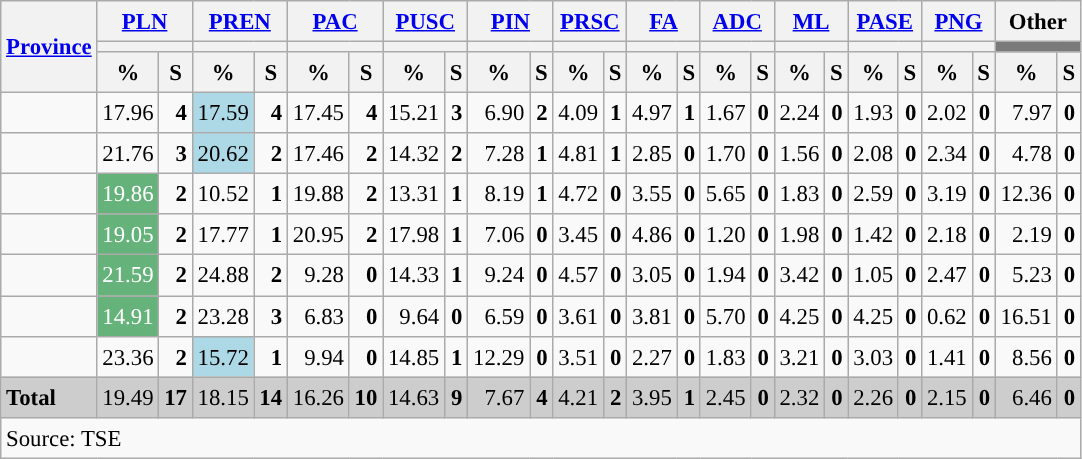<table class="wikitable sortable" style="text-align:right; font-size:95%; line-height:20px;">
<tr>
<th rowspan="3"><a href='#'>Province</a></th>
<th colspan="2" width="30px"><a href='#'>PLN</a></th>
<th colspan="2" width="30px"><a href='#'>PREN</a></th>
<th colspan="2" width="30px"><a href='#'>PAC</a></th>
<th colspan="2" width="30px"><a href='#'>PUSC</a></th>
<th colspan="2" width="30px"><a href='#'>PIN</a></th>
<th colspan="2" width="30px"><a href='#'>PRSC</a></th>
<th colspan="2" width="30px"><a href='#'>FA</a></th>
<th colspan="2" width="30px"><a href='#'>ADC</a></th>
<th colspan="2" width="30px"><a href='#'>ML</a></th>
<th colspan="2" width="30px"><a href='#'>PASE</a></th>
<th colspan="2" width="30px"><a href='#'>PNG</a></th>
<th colspan="2" width="30px">Other</th>
</tr>
<tr>
<th colspan="2" style="background:"></th>
<th colspan="2" style="background:"></th>
<th colspan="2" style="background:"></th>
<th colspan="2" style="background:"></th>
<th colspan="2" style="background:"></th>
<th colspan="2" style="background:"></th>
<th colspan="2" style="background:"></th>
<th colspan="2" style="background:"></th>
<th colspan="2" style="background:"></th>
<th colspan="2" style="background:"></th>
<th colspan="2" style="background:"></th>
<th colspan="2" style="background:#7a7a7a"></th>
</tr>
<tr>
<th data-sort-type="number">%</th>
<th data-sort-type="number">S</th>
<th data-sort-type="number">%</th>
<th data-sort-type="number">S</th>
<th data-sort-type="number">%</th>
<th data-sort-type="number">S</th>
<th data-sort-type="number">%</th>
<th data-sort-type="number">S</th>
<th data-sort-type="number">%</th>
<th data-sort-type="number">S</th>
<th data-sort-type="number">%</th>
<th data-sort-type="number">S</th>
<th data-sort-type="number">%</th>
<th data-sort-type="number">S</th>
<th data-sort-type="number">%</th>
<th data-sort-type="number">S</th>
<th data-sort-type="number">%</th>
<th data-sort-type="number">S</th>
<th data-sort-type="number">%</th>
<th data-sort-type="number">S</th>
<th data-sort-type="number">%</th>
<th data-sort-type="number">S</th>
<th data-sort-type="number">%</th>
<th data-sort-type="number">S</th>
</tr>
<tr>
<td align="left"></td>
<td style="background:">17.96</td>
<td><strong>4</strong></td>
<td style="background:#ADD8E6; color:black;">17.59</td>
<td><strong>4</strong></td>
<td>17.45</td>
<td><strong>4</strong></td>
<td>15.21</td>
<td><strong>3</strong></td>
<td>6.90</td>
<td><strong>2</strong></td>
<td>4.09</td>
<td><strong>1</strong></td>
<td>4.97</td>
<td><strong>1</strong></td>
<td>1.67</td>
<td><strong>0</strong></td>
<td>2.24</td>
<td><strong>0</strong></td>
<td>1.93</td>
<td><strong>0</strong></td>
<td>2.02</td>
<td><strong>0</strong></td>
<td>7.97</td>
<td><strong>0</strong></td>
</tr>
<tr>
<td align="left"></td>
<td style="background:">21.76</td>
<td><strong>3</strong></td>
<td style="background:#ADD8E6; color:black;">20.62</td>
<td><strong>2</strong></td>
<td>17.46</td>
<td><strong>2</strong></td>
<td>14.32</td>
<td><strong>2</strong></td>
<td>7.28</td>
<td><strong>1</strong></td>
<td>4.81</td>
<td><strong>1</strong></td>
<td>2.85</td>
<td><strong>0</strong></td>
<td>1.70</td>
<td><strong>0</strong></td>
<td>1.56</td>
<td><strong>0</strong></td>
<td>2.08</td>
<td><strong>0</strong></td>
<td>2.34</td>
<td><strong>0</strong></td>
<td>4.78</td>
<td><strong>0</strong></td>
</tr>
<tr>
<td align="left"></td>
<td style="background:#66B27B; color:white;">19.86</td>
<td><strong>2</strong></td>
<td>10.52</td>
<td><strong>1</strong></td>
<td style="background:">19.88</td>
<td><strong>2</strong></td>
<td>13.31</td>
<td><strong>1</strong></td>
<td>8.19</td>
<td><strong>1</strong></td>
<td>4.72</td>
<td><strong>0</strong></td>
<td>3.55</td>
<td><strong>0</strong></td>
<td>5.65</td>
<td><strong>0</strong></td>
<td>1.83</td>
<td><strong>0</strong></td>
<td>2.59</td>
<td><strong>0</strong></td>
<td>3.19</td>
<td><strong>0</strong></td>
<td>12.36</td>
<td><strong>0</strong></td>
</tr>
<tr>
<td align="left"></td>
<td style="background:#66B27B; color:white;">19.05</td>
<td><strong>2</strong></td>
<td>17.77</td>
<td><strong>1</strong></td>
<td style="background:">20.95</td>
<td><strong>2</strong></td>
<td>17.98</td>
<td><strong>1</strong></td>
<td>7.06</td>
<td><strong>0</strong></td>
<td>3.45</td>
<td><strong>0</strong></td>
<td>4.86</td>
<td><strong>0</strong></td>
<td>1.20</td>
<td><strong>0</strong></td>
<td>1.98</td>
<td><strong>0</strong></td>
<td>1.42</td>
<td><strong>0</strong></td>
<td>2.18</td>
<td><strong>0</strong></td>
<td>2.19</td>
<td><strong>0</strong></td>
</tr>
<tr>
<td align="left"></td>
<td style="background:#66B27B; color:white;">21.59</td>
<td><strong>2</strong></td>
<td style="background:">24.88</td>
<td><strong>2</strong></td>
<td>9.28</td>
<td><strong>0</strong></td>
<td>14.33</td>
<td><strong>1</strong></td>
<td>9.24</td>
<td><strong>0</strong></td>
<td>4.57</td>
<td><strong>0</strong></td>
<td>3.05</td>
<td><strong>0</strong></td>
<td>1.94</td>
<td><strong>0</strong></td>
<td>3.42</td>
<td><strong>0</strong></td>
<td>1.05</td>
<td><strong>0</strong></td>
<td>2.47</td>
<td><strong>0</strong></td>
<td>5.23</td>
<td><strong>0</strong></td>
</tr>
<tr>
<td align="left"></td>
<td style="background:#66B27B; color:white;">14.91</td>
<td><strong>2</strong></td>
<td style="background:">23.28</td>
<td><strong>3</strong></td>
<td>6.83</td>
<td><strong>0</strong></td>
<td>9.64</td>
<td><strong>0</strong></td>
<td>6.59</td>
<td><strong>0</strong></td>
<td>3.61</td>
<td><strong>0</strong></td>
<td>3.81</td>
<td><strong>0</strong></td>
<td>5.70</td>
<td><strong>0</strong></td>
<td>4.25</td>
<td><strong>0</strong></td>
<td>4.25</td>
<td><strong>0</strong></td>
<td>0.62</td>
<td><strong>0</strong></td>
<td>16.51</td>
<td><strong>0</strong></td>
</tr>
<tr>
<td align="left"></td>
<td style="background:">23.36</td>
<td><strong>2</strong></td>
<td style="background:#ADD8E6; color:black;">15.72</td>
<td><strong>1</strong></td>
<td>9.94</td>
<td><strong>0</strong></td>
<td>14.85</td>
<td><strong>1</strong></td>
<td>12.29</td>
<td><strong>0</strong></td>
<td>3.51</td>
<td><strong>0</strong></td>
<td>2.27</td>
<td><strong>0</strong></td>
<td>1.83</td>
<td><strong>0</strong></td>
<td>3.21</td>
<td><strong>0</strong></td>
<td>3.03</td>
<td><strong>0</strong></td>
<td>1.41</td>
<td><strong>0</strong></td>
<td>8.56</td>
<td><strong>0</strong></td>
</tr>
<tr style="background:#CDCDCD;">
<td align="left"><strong>Total</strong></td>
<td style="background:">19.49</td>
<td><strong>17</strong></td>
<td>18.15</td>
<td><strong>14</strong></td>
<td>16.26</td>
<td><strong>10</strong></td>
<td>14.63</td>
<td><strong>9</strong></td>
<td>7.67</td>
<td><strong>4</strong></td>
<td>4.21</td>
<td><strong>2</strong></td>
<td>3.95</td>
<td><strong>1</strong></td>
<td>2.45</td>
<td><strong>0</strong></td>
<td>2.32</td>
<td><strong>0</strong></td>
<td>2.26</td>
<td><strong>0</strong></td>
<td>2.15</td>
<td><strong>0</strong></td>
<td>6.46</td>
<td><strong>0</strong></td>
</tr>
<tr>
<td align=left colspan=25>Source: TSE  </td>
</tr>
</table>
